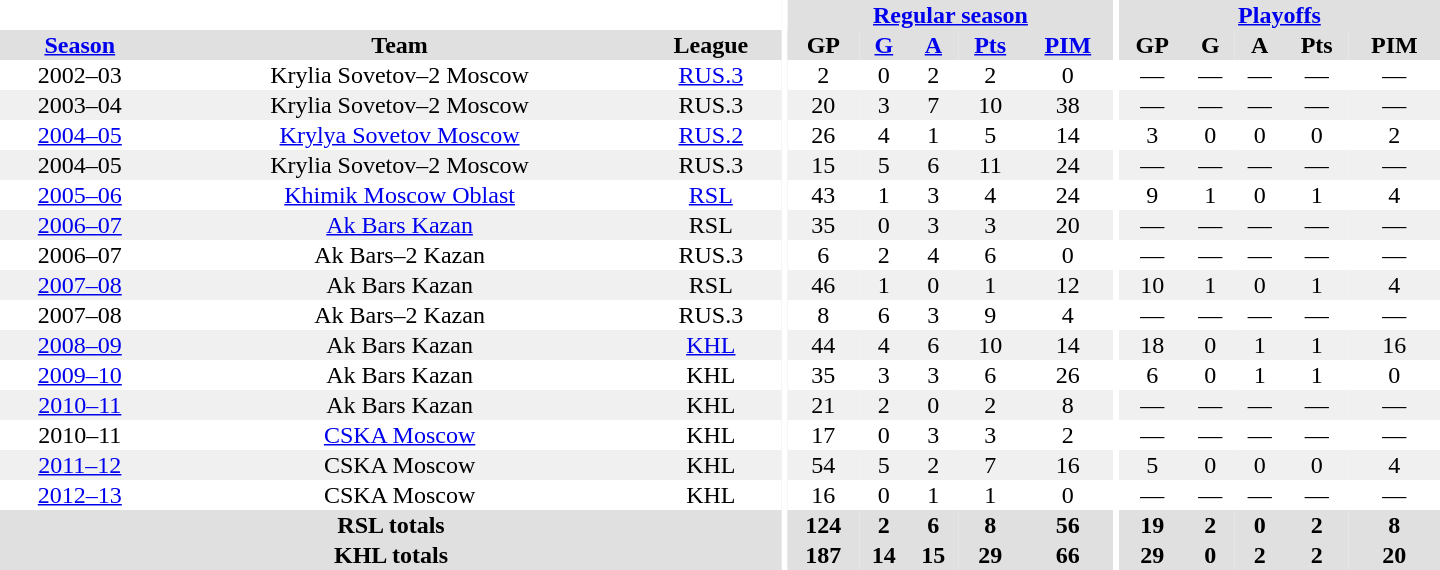<table border="0" cellpadding="1" cellspacing="0" style="text-align:center; width:60em">
<tr bgcolor="#e0e0e0">
<th colspan="3" bgcolor="#ffffff"></th>
<th rowspan="99" bgcolor="#ffffff"></th>
<th colspan="5"><a href='#'>Regular season</a></th>
<th rowspan="99" bgcolor="#ffffff"></th>
<th colspan="5"><a href='#'>Playoffs</a></th>
</tr>
<tr bgcolor="#e0e0e0">
<th><a href='#'>Season</a></th>
<th>Team</th>
<th>League</th>
<th>GP</th>
<th><a href='#'>G</a></th>
<th><a href='#'>A</a></th>
<th><a href='#'>Pts</a></th>
<th><a href='#'>PIM</a></th>
<th>GP</th>
<th>G</th>
<th>A</th>
<th>Pts</th>
<th>PIM</th>
</tr>
<tr>
<td>2002–03</td>
<td>Krylia Sovetov–2 Moscow</td>
<td><a href='#'>RUS.3</a></td>
<td>2</td>
<td>0</td>
<td>2</td>
<td>2</td>
<td>0</td>
<td>—</td>
<td>—</td>
<td>—</td>
<td>—</td>
<td>—</td>
</tr>
<tr bgcolor="#f0f0f0">
<td>2003–04</td>
<td>Krylia Sovetov–2 Moscow</td>
<td>RUS.3</td>
<td>20</td>
<td>3</td>
<td>7</td>
<td>10</td>
<td>38</td>
<td>—</td>
<td>—</td>
<td>—</td>
<td>—</td>
<td>—</td>
</tr>
<tr>
<td><a href='#'>2004–05</a></td>
<td><a href='#'>Krylya Sovetov Moscow</a></td>
<td><a href='#'>RUS.2</a></td>
<td>26</td>
<td>4</td>
<td>1</td>
<td>5</td>
<td>14</td>
<td>3</td>
<td>0</td>
<td>0</td>
<td>0</td>
<td>2</td>
</tr>
<tr bgcolor="#f0f0f0">
<td>2004–05</td>
<td>Krylia Sovetov–2 Moscow</td>
<td>RUS.3</td>
<td>15</td>
<td>5</td>
<td>6</td>
<td>11</td>
<td>24</td>
<td>—</td>
<td>—</td>
<td>—</td>
<td>—</td>
<td>—</td>
</tr>
<tr>
<td><a href='#'>2005–06</a></td>
<td><a href='#'>Khimik Moscow Oblast</a></td>
<td><a href='#'>RSL</a></td>
<td>43</td>
<td>1</td>
<td>3</td>
<td>4</td>
<td>24</td>
<td>9</td>
<td>1</td>
<td>0</td>
<td>1</td>
<td>4</td>
</tr>
<tr bgcolor="#f0f0f0">
<td><a href='#'>2006–07</a></td>
<td><a href='#'>Ak Bars Kazan</a></td>
<td>RSL</td>
<td>35</td>
<td>0</td>
<td>3</td>
<td>3</td>
<td>20</td>
<td>—</td>
<td>—</td>
<td>—</td>
<td>—</td>
<td>—</td>
</tr>
<tr>
<td>2006–07</td>
<td>Ak Bars–2 Kazan</td>
<td>RUS.3</td>
<td>6</td>
<td>2</td>
<td>4</td>
<td>6</td>
<td>0</td>
<td>—</td>
<td>—</td>
<td>—</td>
<td>—</td>
<td>—</td>
</tr>
<tr bgcolor="#f0f0f0">
<td><a href='#'>2007–08</a></td>
<td>Ak Bars Kazan</td>
<td>RSL</td>
<td>46</td>
<td>1</td>
<td>0</td>
<td>1</td>
<td>12</td>
<td>10</td>
<td>1</td>
<td>0</td>
<td>1</td>
<td>4</td>
</tr>
<tr>
<td>2007–08</td>
<td>Ak Bars–2 Kazan</td>
<td>RUS.3</td>
<td>8</td>
<td>6</td>
<td>3</td>
<td>9</td>
<td>4</td>
<td>—</td>
<td>—</td>
<td>—</td>
<td>—</td>
<td>—</td>
</tr>
<tr bgcolor="#f0f0f0">
<td><a href='#'>2008–09</a></td>
<td>Ak Bars Kazan</td>
<td><a href='#'>KHL</a></td>
<td>44</td>
<td>4</td>
<td>6</td>
<td>10</td>
<td>14</td>
<td>18</td>
<td>0</td>
<td>1</td>
<td>1</td>
<td>16</td>
</tr>
<tr>
<td><a href='#'>2009–10</a></td>
<td>Ak Bars Kazan</td>
<td>KHL</td>
<td>35</td>
<td>3</td>
<td>3</td>
<td>6</td>
<td>26</td>
<td>6</td>
<td>0</td>
<td>1</td>
<td>1</td>
<td>0</td>
</tr>
<tr bgcolor="#f0f0f0">
<td><a href='#'>2010–11</a></td>
<td>Ak Bars Kazan</td>
<td>KHL</td>
<td>21</td>
<td>2</td>
<td>0</td>
<td>2</td>
<td>8</td>
<td>—</td>
<td>—</td>
<td>—</td>
<td>—</td>
<td>—</td>
</tr>
<tr>
<td>2010–11</td>
<td><a href='#'>CSKA Moscow</a></td>
<td>KHL</td>
<td>17</td>
<td>0</td>
<td>3</td>
<td>3</td>
<td>2</td>
<td>—</td>
<td>—</td>
<td>—</td>
<td>—</td>
<td>—</td>
</tr>
<tr bgcolor="#f0f0f0">
<td><a href='#'>2011–12</a></td>
<td>CSKA Moscow</td>
<td>KHL</td>
<td>54</td>
<td>5</td>
<td>2</td>
<td>7</td>
<td>16</td>
<td>5</td>
<td>0</td>
<td>0</td>
<td>0</td>
<td>4</td>
</tr>
<tr>
<td><a href='#'>2012–13</a></td>
<td>CSKA Moscow</td>
<td>KHL</td>
<td>16</td>
<td>0</td>
<td>1</td>
<td>1</td>
<td>0</td>
<td>—</td>
<td>—</td>
<td>—</td>
<td>—</td>
<td>—</td>
</tr>
<tr bgcolor="#e0e0e0">
<th colspan="3">RSL totals</th>
<th>124</th>
<th>2</th>
<th>6</th>
<th>8</th>
<th>56</th>
<th>19</th>
<th>2</th>
<th>0</th>
<th>2</th>
<th>8</th>
</tr>
<tr bgcolor="#e0e0e0">
<th colspan="3">KHL totals</th>
<th>187</th>
<th>14</th>
<th>15</th>
<th>29</th>
<th>66</th>
<th>29</th>
<th>0</th>
<th>2</th>
<th>2</th>
<th>20</th>
</tr>
</table>
